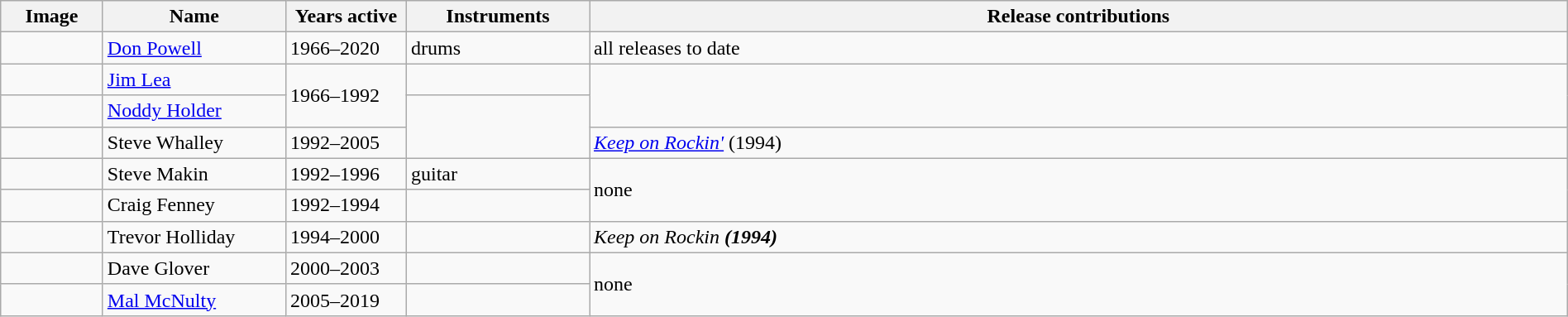<table class="wikitable" width="100%" border="1">
<tr>
<th width="75">Image</th>
<th width="140">Name</th>
<th width="90">Years active</th>
<th width="140">Instruments</th>
<th>Release contributions</th>
</tr>
<tr>
<td></td>
<td><a href='#'>Don Powell</a></td>
<td>1966–2020</td>
<td>drums</td>
<td>all releases to date</td>
</tr>
<tr>
<td></td>
<td><a href='#'>Jim Lea</a></td>
<td rowspan="2">1966–1992</td>
<td></td>
<td rowspan="2"></td>
</tr>
<tr>
<td></td>
<td><a href='#'>Noddy Holder</a></td>
<td rowspan="2"></td>
</tr>
<tr>
<td></td>
<td>Steve Whalley</td>
<td>1992–2005</td>
<td><em><a href='#'>Keep on Rockin'</a></em> (1994)</td>
</tr>
<tr>
<td></td>
<td>Steve Makin</td>
<td>1992–1996</td>
<td>guitar</td>
<td rowspan="2">none</td>
</tr>
<tr>
<td></td>
<td>Craig Fenney</td>
<td>1992–1994</td>
<td></td>
</tr>
<tr>
<td></td>
<td>Trevor Holliday</td>
<td>1994–2000</td>
<td></td>
<td><em>Keep on Rockin<strong> (1994)</td>
</tr>
<tr>
<td></td>
<td>Dave Glover</td>
<td>2000–2003</td>
<td></td>
<td rowspan="2">none</td>
</tr>
<tr>
<td></td>
<td><a href='#'>Mal McNulty</a></td>
<td>2005–2019</td>
<td></td>
</tr>
</table>
